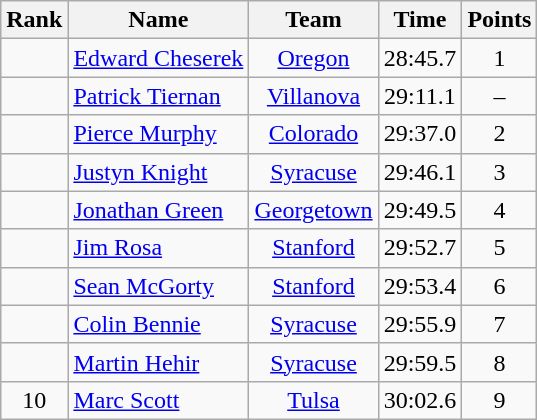<table class="wikitable sortable" style="text-align:center">
<tr>
<th>Rank</th>
<th>Name</th>
<th>Team</th>
<th>Time</th>
<th>Points</th>
</tr>
<tr>
<td></td>
<td align=left> <a href='#'>Edward Cheserek</a></td>
<td><a href='#'>Oregon</a></td>
<td>28:45.7</td>
<td>1</td>
</tr>
<tr>
<td></td>
<td align=left> <a href='#'>Patrick Tiernan</a></td>
<td><a href='#'>Villanova</a></td>
<td>29:11.1</td>
<td>–</td>
</tr>
<tr>
<td></td>
<td align=left> <a href='#'>Pierce Murphy</a></td>
<td><a href='#'>Colorado</a></td>
<td>29:37.0</td>
<td>2</td>
</tr>
<tr>
<td></td>
<td align=left> <a href='#'>Justyn Knight</a></td>
<td><a href='#'>Syracuse</a></td>
<td>29:46.1</td>
<td>3</td>
</tr>
<tr>
<td></td>
<td align=left> <a href='#'>Jonathan Green</a></td>
<td><a href='#'>Georgetown</a></td>
<td>29:49.5</td>
<td>4</td>
</tr>
<tr>
<td></td>
<td align=left> <a href='#'>Jim Rosa</a></td>
<td><a href='#'>Stanford</a></td>
<td>29:52.7</td>
<td>5</td>
</tr>
<tr>
<td></td>
<td align=left> <a href='#'>Sean McGorty</a></td>
<td><a href='#'>Stanford</a></td>
<td>29:53.4</td>
<td>6</td>
</tr>
<tr>
<td></td>
<td align=left> <a href='#'>Colin Bennie</a></td>
<td><a href='#'>Syracuse</a></td>
<td>29:55.9</td>
<td>7</td>
</tr>
<tr>
<td></td>
<td align=left> <a href='#'>Martin Hehir</a></td>
<td><a href='#'>Syracuse</a></td>
<td>29:59.5</td>
<td>8</td>
</tr>
<tr>
<td>10</td>
<td align=left> <a href='#'>Marc Scott</a></td>
<td><a href='#'>Tulsa</a></td>
<td>30:02.6</td>
<td>9</td>
</tr>
</table>
